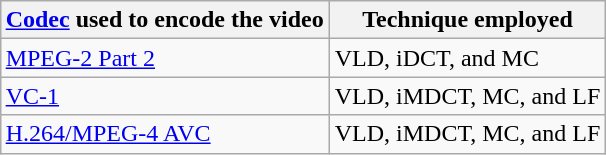<table class="wikitable" style="margin-left:1.6em">
<tr>
<th><a href='#'>Codec</a> used to encode the video</th>
<th>Technique employed</th>
</tr>
<tr>
<td><a href='#'>MPEG-2 Part 2</a></td>
<td>VLD, iDCT, and MC</td>
</tr>
<tr>
<td><a href='#'>VC-1</a></td>
<td>VLD, iMDCT, MC, and LF</td>
</tr>
<tr>
<td><a href='#'>H.264/MPEG-4 AVC</a></td>
<td>VLD, iMDCT, MC, and LF</td>
</tr>
</table>
